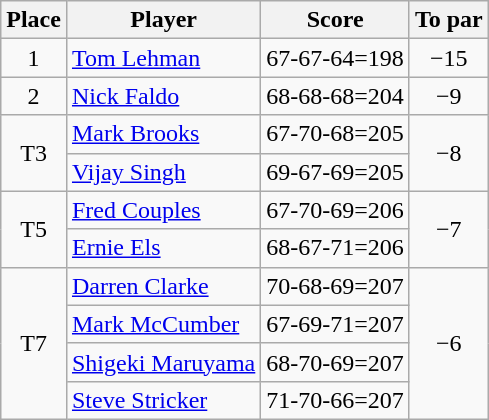<table class="wikitable">
<tr>
<th>Place</th>
<th>Player</th>
<th>Score</th>
<th>To par</th>
</tr>
<tr>
<td align=center>1</td>
<td> <a href='#'>Tom Lehman</a></td>
<td align=center>67-67-64=198</td>
<td align=center>−15</td>
</tr>
<tr>
<td align=center>2</td>
<td> <a href='#'>Nick Faldo</a></td>
<td align=center>68-68-68=204</td>
<td align=center>−9</td>
</tr>
<tr>
<td rowspan="2" align=center>T3</td>
<td> <a href='#'>Mark Brooks</a></td>
<td align=center>67-70-68=205</td>
<td rowspan="2" align=center>−8</td>
</tr>
<tr>
<td> <a href='#'>Vijay Singh</a></td>
<td align=center>69-67-69=205</td>
</tr>
<tr>
<td rowspan="2" align=center>T5</td>
<td> <a href='#'>Fred Couples</a></td>
<td align=center>67-70-69=206</td>
<td rowspan="2" align=center>−7</td>
</tr>
<tr>
<td> <a href='#'>Ernie Els</a></td>
<td align=center>68-67-71=206</td>
</tr>
<tr>
<td rowspan="4" align=center>T7</td>
<td> <a href='#'>Darren Clarke</a></td>
<td align=center>70-68-69=207</td>
<td rowspan="4" align=center>−6</td>
</tr>
<tr>
<td> <a href='#'>Mark McCumber</a></td>
<td align=center>67-69-71=207</td>
</tr>
<tr>
<td> <a href='#'>Shigeki Maruyama</a></td>
<td align=center>68-70-69=207</td>
</tr>
<tr>
<td> <a href='#'>Steve Stricker</a></td>
<td align=center>71-70-66=207</td>
</tr>
</table>
